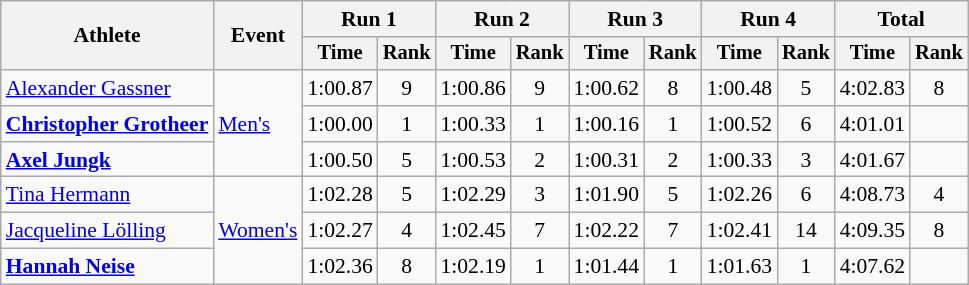<table class="wikitable" style="font-size:90%">
<tr>
<th rowspan="2">Athlete</th>
<th rowspan="2">Event</th>
<th colspan="2">Run 1</th>
<th colspan="2">Run 2</th>
<th colspan="2">Run 3</th>
<th colspan="2">Run 4</th>
<th colspan="2">Total</th>
</tr>
<tr style="font-size:95%">
<th>Time</th>
<th>Rank</th>
<th>Time</th>
<th>Rank</th>
<th>Time</th>
<th>Rank</th>
<th>Time</th>
<th>Rank</th>
<th>Time</th>
<th>Rank</th>
</tr>
<tr align=center>
<td align=left><a href='#'>Alexander Gassner</a></td>
<td align=left rowspan=3><a href='#'>Men's</a></td>
<td>1:00.87</td>
<td>9</td>
<td>1:00.86</td>
<td>9</td>
<td>1:00.62</td>
<td>8</td>
<td>1:00.48</td>
<td>5</td>
<td>4:02.83</td>
<td>8</td>
</tr>
<tr align=center>
<td align=left><strong><a href='#'>Christopher Grotheer</a></strong></td>
<td>1:00.00</td>
<td>1</td>
<td>1:00.33</td>
<td>1</td>
<td>1:00.16</td>
<td>1</td>
<td>1:00.52</td>
<td>6</td>
<td>4:01.01</td>
<td></td>
</tr>
<tr align=center>
<td align=left><strong><a href='#'>Axel Jungk</a></strong></td>
<td>1:00.50</td>
<td>5</td>
<td>1:00.53</td>
<td>2</td>
<td>1:00.31</td>
<td>2</td>
<td>1:00.33</td>
<td>3</td>
<td>4:01.67</td>
<td></td>
</tr>
<tr align=center>
<td align=left><a href='#'>Tina Hermann</a></td>
<td align=left rowspan=3><a href='#'>Women's</a></td>
<td>1:02.28</td>
<td>5</td>
<td>1:02.29</td>
<td>3</td>
<td>1:01.90</td>
<td>5</td>
<td>1:02.26</td>
<td>6</td>
<td>4:08.73</td>
<td>4</td>
</tr>
<tr align=center>
<td align=left><a href='#'>Jacqueline Lölling</a></td>
<td>1:02.27</td>
<td>4</td>
<td>1:02.45</td>
<td>7</td>
<td>1:02.22</td>
<td>7</td>
<td>1:02.41</td>
<td>14</td>
<td>4:09.35</td>
<td>8</td>
</tr>
<tr align=center>
<td align=left><strong><a href='#'>Hannah Neise</a></strong></td>
<td>1:02.36</td>
<td>8</td>
<td>1:02.19</td>
<td>1</td>
<td>1:01.44</td>
<td>1</td>
<td>1:01.63</td>
<td>1</td>
<td>4:07.62</td>
<td></td>
</tr>
</table>
